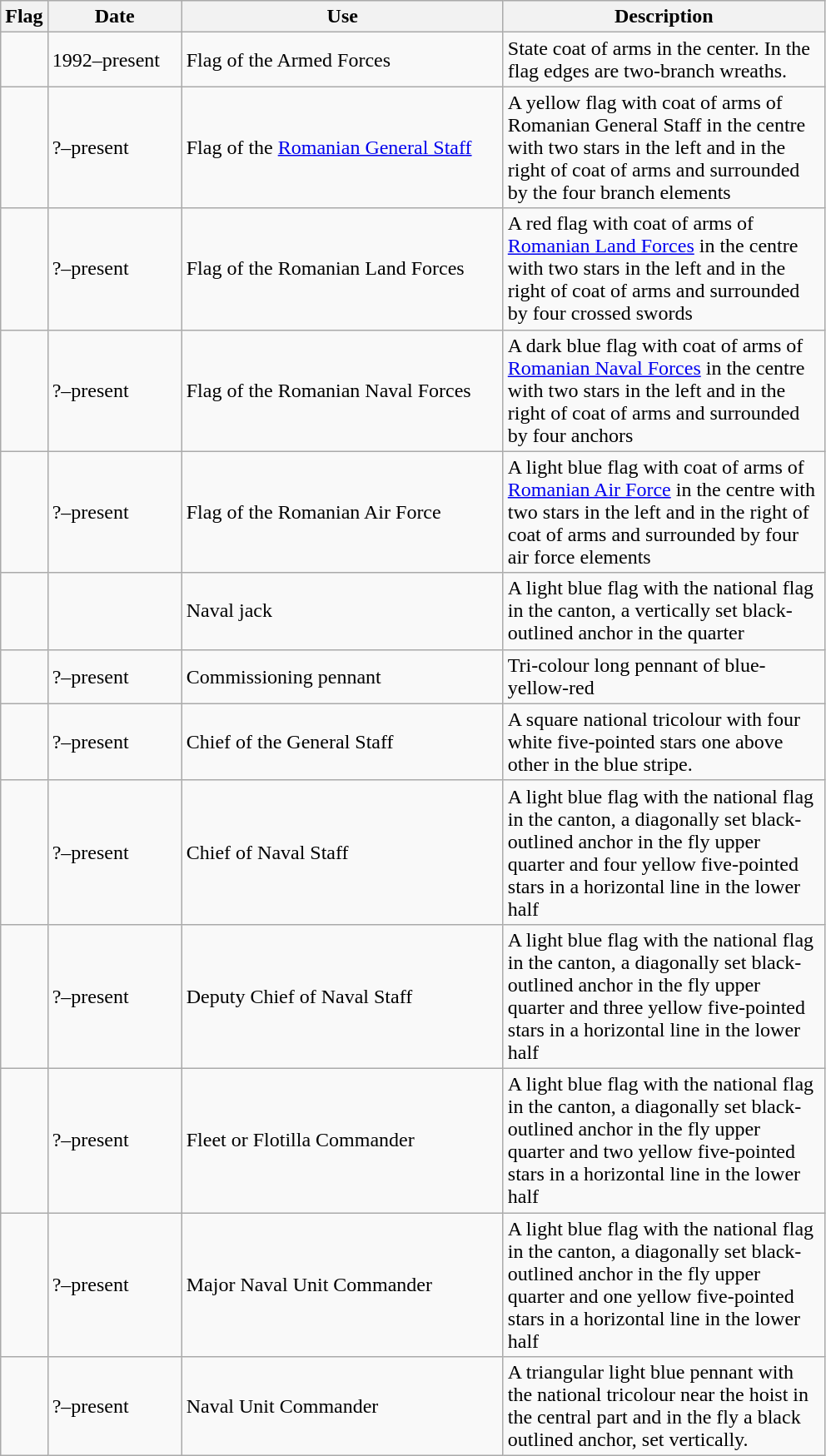<table class="wikitable">
<tr>
<th>Flag</th>
<th width="100">Date</th>
<th width="250">Use</th>
<th width="250">Description</th>
</tr>
<tr>
<td></td>
<td>1992–present</td>
<td>Flag of the Armed Forces</td>
<td>State coat of arms in the center. In the flag edges are two-branch wreaths.</td>
</tr>
<tr>
<td></td>
<td>?–present</td>
<td>Flag of the <a href='#'>Romanian General Staff</a></td>
<td>A yellow flag with coat of arms of Romanian General Staff in the centre with two stars in the left and in the right of coat of arms and surrounded by the four branch elements</td>
</tr>
<tr>
<td></td>
<td>?–present</td>
<td>Flag of the Romanian Land Forces</td>
<td>A red flag with coat of arms of <a href='#'>Romanian Land Forces</a> in the centre with two stars in the left and in the right of coat of arms and surrounded by four crossed swords</td>
</tr>
<tr>
<td></td>
<td>?–present</td>
<td>Flag of the Romanian Naval Forces</td>
<td>A dark blue flag with coat of arms of <a href='#'>Romanian Naval Forces</a> in the centre with two stars in the left and in the right of coat of arms and surrounded by four anchors</td>
</tr>
<tr>
<td></td>
<td>?–present</td>
<td>Flag of the Romanian Air Force</td>
<td>A light blue flag with coat of arms of <a href='#'>Romanian Air Force</a> in the centre with two stars in the left and in the right of coat of arms and surrounded by four air force elements</td>
</tr>
<tr>
<td></td>
<td></td>
<td>Naval jack</td>
<td>A light blue flag with the national flag in the canton, a vertically set black-outlined anchor in the quarter</td>
</tr>
<tr>
<td></td>
<td>?–present</td>
<td>Commissioning pennant</td>
<td>Tri-colour long pennant of blue-yellow-red</td>
</tr>
<tr>
<td></td>
<td>?–present</td>
<td>Chief of the General Staff</td>
<td>A square national tricolour with four white five-pointed stars one above other in the blue stripe.</td>
</tr>
<tr>
<td></td>
<td>?–present</td>
<td>Chief of Naval Staff</td>
<td>A light blue flag with the national flag in the canton, a diagonally set black-outlined anchor in the fly upper quarter and four yellow five-pointed stars in a horizontal line in the lower half</td>
</tr>
<tr>
<td></td>
<td>?–present</td>
<td>Deputy Chief of Naval Staff</td>
<td>A light blue flag with the national flag in the canton, a diagonally set black-outlined anchor in the fly upper quarter and three yellow five-pointed stars in a horizontal line in the lower half</td>
</tr>
<tr>
<td></td>
<td>?–present</td>
<td>Fleet or Flotilla Commander</td>
<td>A light blue flag with the national flag in the canton, a diagonally set black-outlined anchor in the fly upper quarter and two yellow five-pointed stars in a horizontal line in the lower half</td>
</tr>
<tr>
<td></td>
<td>?–present</td>
<td>Major Naval Unit Commander</td>
<td>A light blue flag with the national flag in the canton, a diagonally set black-outlined anchor in the fly upper quarter and one yellow five-pointed stars in a horizontal line in the lower half</td>
</tr>
<tr>
<td></td>
<td>?–present</td>
<td>Naval Unit Commander</td>
<td>A triangular light blue pennant with the national tricolour near the hoist in the central part and in the fly a black outlined anchor, set vertically.</td>
</tr>
</table>
